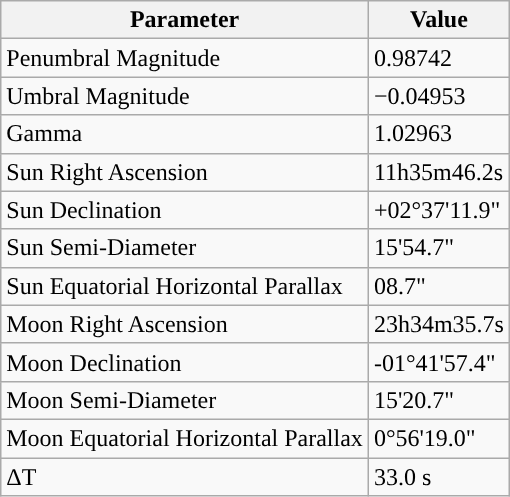<table class="wikitable">
<tr>
<th>Parameter</th>
<th>Value</th>
</tr>
<tr>
<td>Penumbral Magnitude</td>
<td>0.98742</td>
</tr>
<tr>
<td>Umbral Magnitude</td>
<td>−0.04953</td>
</tr>
<tr>
<td>Gamma</td>
<td>1.02963</td>
</tr>
<tr>
<td>Sun Right Ascension</td>
<td>11h35m46.2s</td>
</tr>
<tr>
<td>Sun Declination</td>
<td>+02°37'11.9"</td>
</tr>
<tr>
<td>Sun Semi-Diameter</td>
<td>15'54.7"</td>
</tr>
<tr>
<td>Sun Equatorial Horizontal Parallax</td>
<td>08.7"</td>
</tr>
<tr>
<td>Moon Right Ascension</td>
<td>23h34m35.7s</td>
</tr>
<tr>
<td>Moon Declination</td>
<td>-01°41'57.4"</td>
</tr>
<tr>
<td>Moon Semi-Diameter</td>
<td>15'20.7"</td>
</tr>
<tr>
<td>Moon Equatorial Horizontal Parallax</td>
<td>0°56'19.0"</td>
</tr>
<tr>
<td>ΔT</td>
<td>33.0 s</td>
</tr>
</table>
